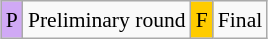<table class="wikitable" style="margin:0.5em auto; font-size:90%; line-height:1.25em; text-align:center;">
<tr>
<td style="background-color:#D0A9F5;">P</td>
<td>Preliminary round</td>
<td style="background-color:#FFCC00;">F</td>
<td>Final</td>
</tr>
</table>
